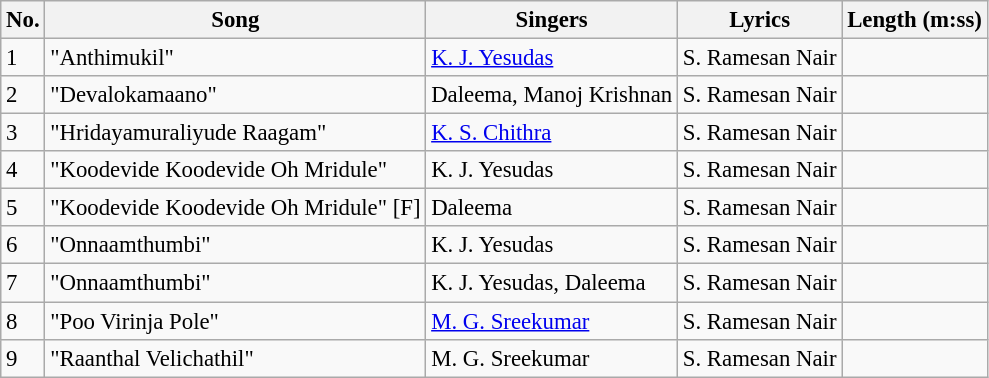<table class="wikitable" style="font-size:95%;">
<tr>
<th>No.</th>
<th>Song</th>
<th>Singers</th>
<th>Lyrics</th>
<th>Length (m:ss)</th>
</tr>
<tr>
<td>1</td>
<td>"Anthimukil"</td>
<td><a href='#'>K. J. Yesudas</a></td>
<td>S. Ramesan Nair</td>
<td></td>
</tr>
<tr>
<td>2</td>
<td>"Devalokamaano"</td>
<td>Daleema, Manoj Krishnan</td>
<td>S. Ramesan Nair</td>
<td></td>
</tr>
<tr>
<td>3</td>
<td>"Hridayamuraliyude Raagam"</td>
<td><a href='#'>K. S. Chithra</a></td>
<td>S. Ramesan Nair</td>
<td></td>
</tr>
<tr>
<td>4</td>
<td>"Koodevide Koodevide Oh Mridule"</td>
<td>K. J. Yesudas</td>
<td>S. Ramesan Nair</td>
<td></td>
</tr>
<tr>
<td>5</td>
<td>"Koodevide Koodevide Oh Mridule" [F]</td>
<td>Daleema</td>
<td>S. Ramesan Nair</td>
<td></td>
</tr>
<tr>
<td>6</td>
<td>"Onnaamthumbi"</td>
<td>K. J. Yesudas</td>
<td>S. Ramesan Nair</td>
<td></td>
</tr>
<tr>
<td>7</td>
<td>"Onnaamthumbi"</td>
<td>K. J. Yesudas, Daleema</td>
<td>S. Ramesan Nair</td>
<td></td>
</tr>
<tr>
<td>8</td>
<td>"Poo Virinja Pole"</td>
<td><a href='#'>M. G. Sreekumar</a></td>
<td>S. Ramesan Nair</td>
<td></td>
</tr>
<tr>
<td>9</td>
<td>"Raanthal Velichathil"</td>
<td>M. G. Sreekumar</td>
<td>S. Ramesan Nair</td>
<td></td>
</tr>
</table>
